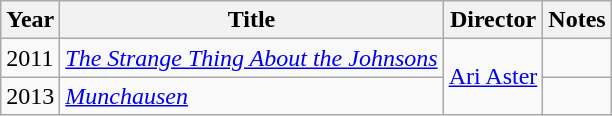<table class="wikitable">
<tr>
<th>Year</th>
<th>Title</th>
<th>Director</th>
<th>Notes</th>
</tr>
<tr>
<td>2011</td>
<td><em><a href='#'>The Strange Thing About the Johnsons</a></em></td>
<td rowspan=2><a href='#'>Ari Aster</a></td>
<td></td>
</tr>
<tr>
<td>2013</td>
<td><em><a href='#'>Munchausen</a></em></td>
<td></td>
</tr>
</table>
